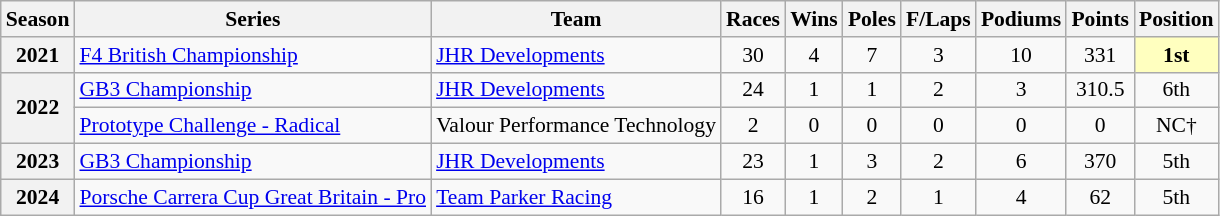<table class="wikitable" style="font-size: 90%; text-align:center">
<tr>
<th>Season</th>
<th>Series</th>
<th>Team</th>
<th>Races</th>
<th>Wins</th>
<th>Poles</th>
<th>F/Laps</th>
<th>Podiums</th>
<th>Points</th>
<th>Position</th>
</tr>
<tr>
<th>2021</th>
<td align=left><a href='#'>F4 British Championship</a></td>
<td align=left><a href='#'>JHR Developments</a></td>
<td>30</td>
<td>4</td>
<td>7</td>
<td>3</td>
<td>10</td>
<td>331</td>
<td style="background:#FFFFBF;"><strong>1st</strong></td>
</tr>
<tr>
<th rowspan="2">2022</th>
<td align=left><a href='#'>GB3 Championship</a></td>
<td align=left><a href='#'>JHR Developments</a></td>
<td>24</td>
<td>1</td>
<td>1</td>
<td>2</td>
<td>3</td>
<td>310.5</td>
<td>6th</td>
</tr>
<tr>
<td align=left><a href='#'>Prototype Challenge - Radical</a></td>
<td align=left>Valour Performance Technology</td>
<td>2</td>
<td>0</td>
<td>0</td>
<td>0</td>
<td>0</td>
<td>0</td>
<td>NC†</td>
</tr>
<tr>
<th>2023</th>
<td align=left><a href='#'>GB3 Championship</a></td>
<td align=left><a href='#'>JHR Developments</a></td>
<td>23</td>
<td>1</td>
<td>3</td>
<td>2</td>
<td>6</td>
<td>370</td>
<td>5th</td>
</tr>
<tr>
<th>2024</th>
<td align=left><a href='#'>Porsche Carrera Cup Great Britain - Pro</a></td>
<td align=left><a href='#'>Team Parker Racing</a></td>
<td>16</td>
<td>1</td>
<td>2</td>
<td>1</td>
<td>4</td>
<td>62</td>
<td>5th</td>
</tr>
</table>
